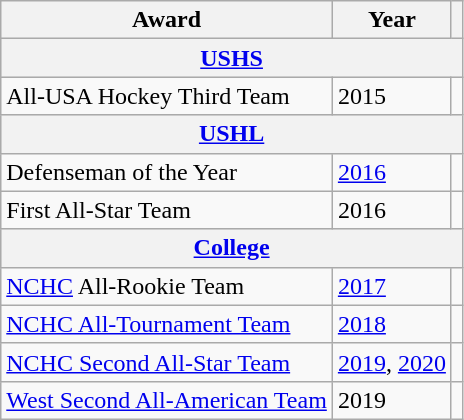<table class="wikitable">
<tr>
<th>Award</th>
<th>Year</th>
<th></th>
</tr>
<tr ALIGN="center" bgcolor="#e0e0e0">
<th colspan="3"><a href='#'>USHS</a></th>
</tr>
<tr>
<td>All-USA Hockey Third Team</td>
<td>2015</td>
<td></td>
</tr>
<tr ALIGN="center" bgcolor="#e0e0e0">
<th colspan="3"><a href='#'>USHL</a></th>
</tr>
<tr>
<td>Defenseman of the Year</td>
<td><a href='#'>2016</a></td>
<td></td>
</tr>
<tr>
<td>First All-Star Team</td>
<td>2016</td>
<td></td>
</tr>
<tr ALIGN="center" bgcolor="#e0e0e0">
<th colspan="3"><a href='#'>College</a></th>
</tr>
<tr>
<td><a href='#'>NCHC</a> All-Rookie Team</td>
<td><a href='#'>2017</a></td>
<td></td>
</tr>
<tr>
<td><a href='#'>NCHC All-Tournament Team</a></td>
<td><a href='#'>2018</a></td>
<td></td>
</tr>
<tr>
<td><a href='#'>NCHC Second All-Star Team</a></td>
<td><a href='#'>2019</a>, <a href='#'>2020</a></td>
<td></td>
</tr>
<tr>
<td><a href='#'>West Second All-American Team</a></td>
<td>2019</td>
<td></td>
</tr>
</table>
